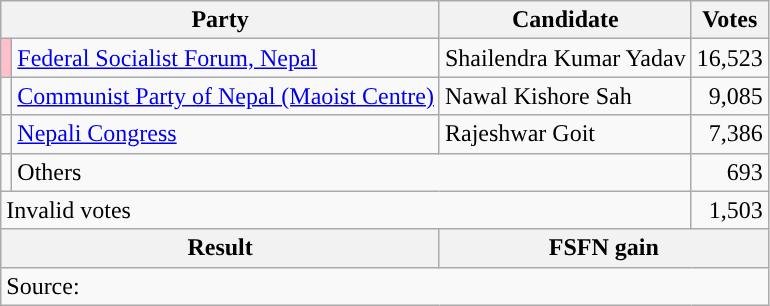<table class="wikitable">
<tr>
<th colspan="2">Party</th>
<th>Candidate</th>
<th>Votes</th>
</tr>
<tr>
<td style="background-color:#ffc0cb"></td>
<td><a href='#'>Federal Socialist Forum, Nepal</a></td>
<td>Shailendra Kumar Yadav</td>
<td style="text-align:right">16,523</td>
</tr>
<tr>
<td style="background-color:"></td>
<td><a href='#'>Communist Party of Nepal (Maoist Centre)</a></td>
<td>Nawal Kishore Sah</td>
<td style="text-align:right">9,085</td>
</tr>
<tr>
<td style="background-color:"></td>
<td><a href='#'>Nepali Congress</a></td>
<td>Rajeshwar Goit</td>
<td style="text-align:right">7,386</td>
</tr>
<tr>
<td></td>
<td colspan="2">Others</td>
<td style="text-align:right">693</td>
</tr>
<tr>
<td colspan="3">Invalid votes</td>
<td style="text-align:right">1,503</td>
</tr>
<tr>
<th colspan="2">Result</th>
<th colspan="2">FSFN gain</th>
</tr>
<tr>
<td colspan="4">Source: </td>
</tr>
</table>
